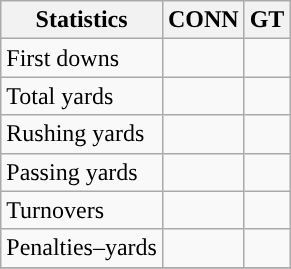<table class="wikitable" style="float: left;">
<tr>
<th>Statistics</th>
<th>CONN</th>
<th>GT</th>
</tr>
<tr>
<td>First downs</td>
<td></td>
<td></td>
</tr>
<tr>
<td>Total yards</td>
<td></td>
<td></td>
</tr>
<tr>
<td>Rushing yards</td>
<td></td>
<td></td>
</tr>
<tr>
<td>Passing yards</td>
<td></td>
<td></td>
</tr>
<tr>
<td>Turnovers</td>
<td></td>
<td></td>
</tr>
<tr>
<td>Penalties–yards</td>
<td></td>
<td></td>
</tr>
<tr>
</tr>
</table>
